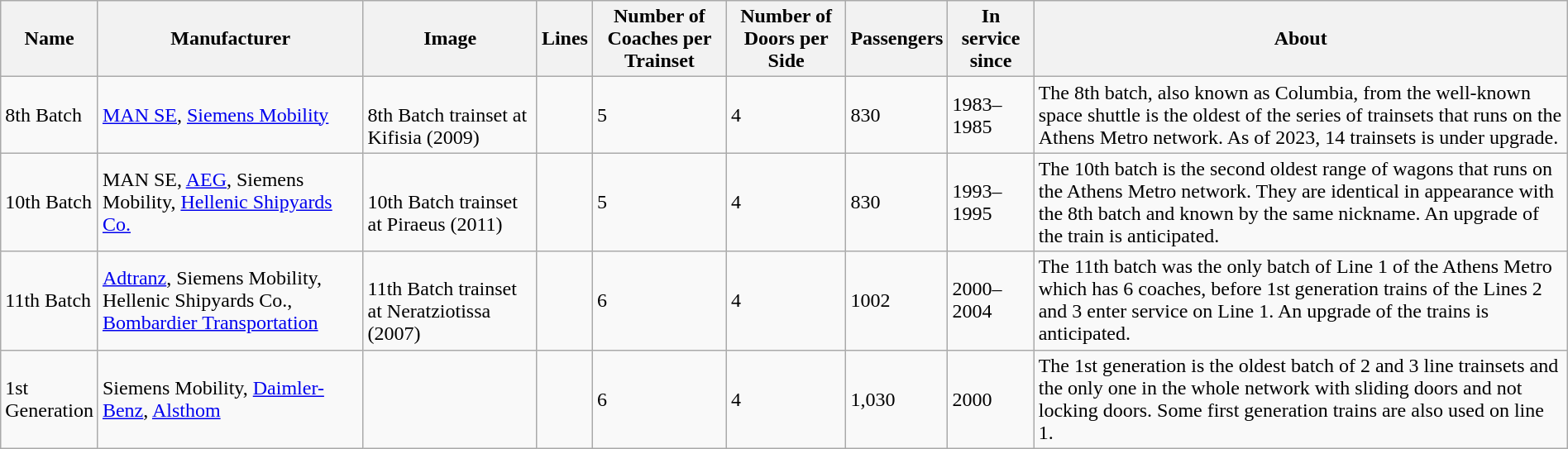<table class="wikitable sortable" style="width: 100%; margin-bottom: 34px;">
<tr>
<th>Name</th>
<th>Manufacturer</th>
<th>Image</th>
<th>Lines</th>
<th>Number of Coaches per Trainset</th>
<th>Number of Doors per Side</th>
<th>Passengers</th>
<th>In service since</th>
<th>About</th>
</tr>
<tr>
<td>8th Batch</td>
<td><a href='#'>MAN SE</a>, <a href='#'>Siemens Mobility</a></td>
<td><br>8th Batch trainset at Kifisia (2009)</td>
<td></td>
<td>5</td>
<td>4</td>
<td>830</td>
<td>1983–1985</td>
<td>The 8th batch, also known as Columbia, from the well-known space shuttle is the oldest of the series of trainsets that runs on the Athens Metro network. As of 2023, 14 trainsets is under upgrade.</td>
</tr>
<tr>
<td>10th Batch</td>
<td>MAN SE, <a href='#'>AEG</a>, Siemens Mobility, <a href='#'>Hellenic Shipyards Co.</a></td>
<td> <br>10th Batch trainset at Piraeus (2011)</td>
<td></td>
<td>5</td>
<td>4</td>
<td>830</td>
<td>1993–1995</td>
<td>The 10th batch is the second oldest range of wagons that runs on the Athens Metro network. They are identical in appearance with the 8th batch and known by the same nickname. An upgrade of the train is anticipated.</td>
</tr>
<tr>
<td>11th Batch</td>
<td><a href='#'>Adtranz</a>, Siemens Mobility, Hellenic Shipyards Co., <a href='#'>Bombardier Transportation</a></td>
<td><br>11th Batch trainset at Neratziotissa (2007)</td>
<td></td>
<td>6</td>
<td>4</td>
<td>1002</td>
<td>2000–2004</td>
<td>The 11th batch was the only batch of Line 1 of the Athens Metro which has 6 coaches, before 1st generation trains of the Lines 2 and 3 enter service on Line 1. An upgrade of the trains is anticipated.<br></td>
</tr>
<tr>
<td>1st<br>Generation</td>
<td>Siemens Mobility, <a href='#'>Daimler-Benz</a>, <a href='#'>Alsthοm</a></td>
<td></td>
<td>  </td>
<td>6</td>
<td>4</td>
<td>1,030</td>
<td>2000</td>
<td>The 1st generation is the oldest batch of 2 and 3 line trainsets and the only one in the whole network with sliding doors and not locking doors. Some first generation trains are also used on line 1.</td>
</tr>
</table>
